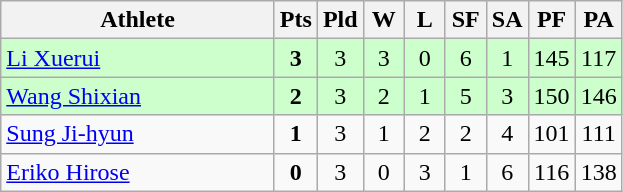<table class=wikitable style="text-align:center">
<tr>
<th width=175>Athlete</th>
<th width=20>Pts</th>
<th width=20>Pld</th>
<th width=20>W</th>
<th width=20>L</th>
<th width=20>SF</th>
<th width=20>SA</th>
<th width=20>PF</th>
<th width=20>PA</th>
</tr>
<tr bgcolor=ccffcc>
<td style="text-align:left"> <a href='#'>Li Xuerui</a></td>
<td><strong>3</strong></td>
<td>3</td>
<td>3</td>
<td>0</td>
<td>6</td>
<td>1</td>
<td>145</td>
<td>117</td>
</tr>
<tr bgcolor=ccffcc>
<td style="text-align:left"> <a href='#'>Wang Shixian</a></td>
<td><strong>2</strong></td>
<td>3</td>
<td>2</td>
<td>1</td>
<td>5</td>
<td>3</td>
<td>150</td>
<td>146</td>
</tr>
<tr bgcolor=>
<td style="text-align:left"> <a href='#'>Sung Ji-hyun</a></td>
<td><strong>1</strong></td>
<td>3</td>
<td>1</td>
<td>2</td>
<td>2</td>
<td>4</td>
<td>101</td>
<td>111</td>
</tr>
<tr bgcolor=>
<td style="text-align:left"> <a href='#'>Eriko Hirose</a></td>
<td><strong>0</strong></td>
<td>3</td>
<td>0</td>
<td>3</td>
<td>1</td>
<td>6</td>
<td>116</td>
<td>138</td>
</tr>
</table>
